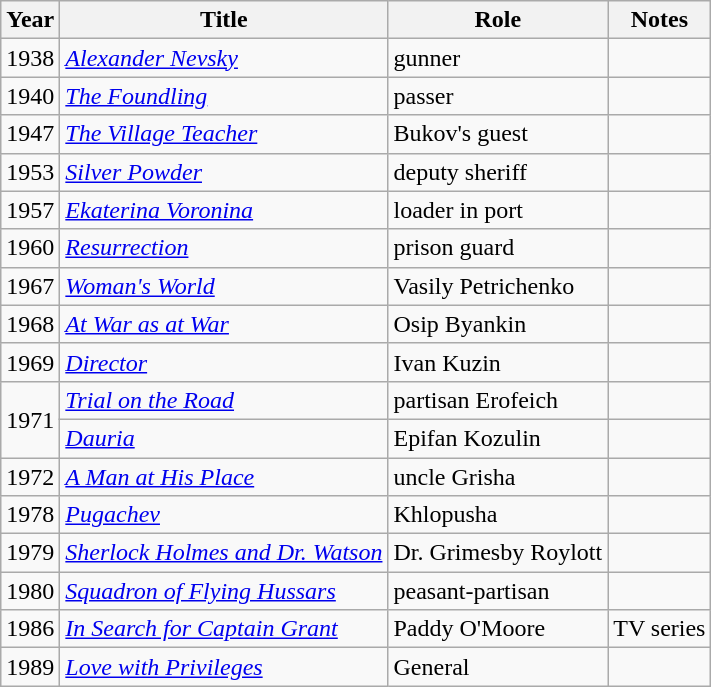<table class="wikitable sortable">
<tr>
<th>Year</th>
<th>Title</th>
<th>Role</th>
<th class="unsortable">Notes</th>
</tr>
<tr>
<td>1938</td>
<td><em><a href='#'>Alexander Nevsky</a></em></td>
<td>gunner</td>
<td></td>
</tr>
<tr>
<td>1940</td>
<td><em><a href='#'>The Foundling</a></em></td>
<td>passer</td>
<td></td>
</tr>
<tr>
<td>1947</td>
<td><em><a href='#'>The Village Teacher</a></em></td>
<td>Bukov's guest</td>
<td></td>
</tr>
<tr>
<td>1953</td>
<td><em><a href='#'>Silver Powder</a></em></td>
<td>deputy sheriff</td>
<td></td>
</tr>
<tr>
<td>1957</td>
<td><em><a href='#'>Ekaterina Voronina</a></em></td>
<td>loader in port</td>
<td></td>
</tr>
<tr>
<td>1960</td>
<td><em><a href='#'>Resurrection</a></em></td>
<td>prison guard</td>
<td></td>
</tr>
<tr>
<td>1967</td>
<td><em><a href='#'>Woman's World</a></em></td>
<td>Vasily Petrichenko</td>
<td></td>
</tr>
<tr>
<td>1968</td>
<td><em><a href='#'>At War as at War</a></em></td>
<td>Osip Byankin</td>
</tr>
<tr>
<td>1969</td>
<td><em><a href='#'>Director</a></em></td>
<td>Ivan Kuzin</td>
<td></td>
</tr>
<tr>
<td rowspan=2>1971</td>
<td><em><a href='#'>Trial on the Road</a></em></td>
<td>partisan Erofeich</td>
<td></td>
</tr>
<tr>
<td><em><a href='#'>Dauria</a></em></td>
<td>Epifan Kozulin</td>
<td></td>
</tr>
<tr>
<td>1972</td>
<td><em><a href='#'>A Man at His Place</a></em></td>
<td>uncle Grisha</td>
<td></td>
</tr>
<tr>
<td>1978</td>
<td><em><a href='#'>Pugachev</a></em></td>
<td>Khlopusha</td>
<td></td>
</tr>
<tr>
<td>1979</td>
<td><em><a href='#'>Sherlock Holmes and Dr. Watson</a></em></td>
<td>Dr. Grimesby Roylott</td>
<td></td>
</tr>
<tr>
<td>1980</td>
<td><em><a href='#'>Squadron of Flying Hussars</a></em></td>
<td>peasant-partisan</td>
<td></td>
</tr>
<tr>
<td>1986</td>
<td><em><a href='#'>In Search for Captain Grant</a></em></td>
<td>Paddy O'Moore</td>
<td>TV series</td>
</tr>
<tr>
<td>1989</td>
<td><em><a href='#'>Love with Privileges</a></em></td>
<td>General</td>
<td></td>
</tr>
</table>
